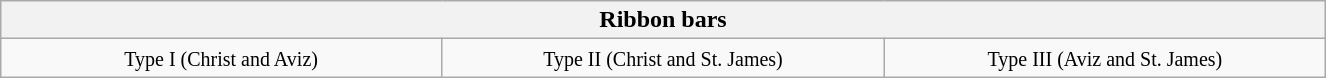<table class="wikitable" style="margin:1em auto; width:70%;">
<tr>
<th colspan=6>Ribbon bars</th>
</tr>
<tr>
<td width=16% valign=top align=center><small>Type I (Christ and Aviz)</small></td>
<td width=16% valign=top align=center><small>Type II (Christ and St. James)</small></td>
<td width=16% valign=top align=center><small>Type III (Aviz and St. James)</small></td>
</tr>
</table>
